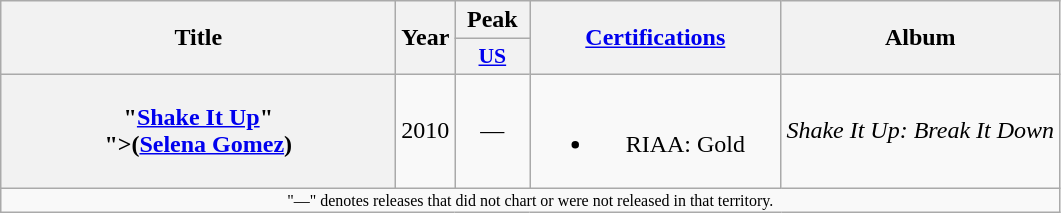<table class="wikitable plainrowheaders" style="text-align:center;">
<tr>
<th scope="col" rowspan="2" style="width:16em;">Title</th>
<th scope="col" rowspan="2">Year</th>
<th scope="col" colspan="1">Peak</th>
<th scope="col" rowspan="2" style="width:10em;"><a href='#'>Certifications</a></th>
<th scope="col" rowspan="2">Album</th>
</tr>
<tr>
<th scope="col" style="width:3em;font-size:90%;"><a href='#'>US</a><br></th>
</tr>
<tr>
<th scope="row">"<a href='#'>Shake It Up</a>"<br><span>">(<a href='#'>Selena Gomez</a>)</span></th>
<td>2010</td>
<td>—</td>
<td><br><ul><li>RIAA: Gold</li></ul></td>
<td><em>Shake It Up: Break It Down</em></td>
</tr>
<tr>
<td align="center" colspan="5" style="font-size:8pt">"—" denotes releases that did not chart or were not released in that territory.</td>
</tr>
</table>
